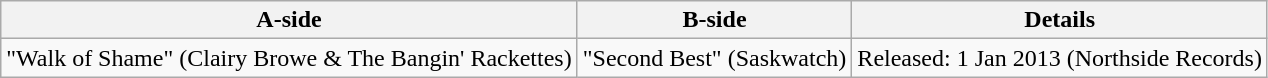<table class="wikitable">
<tr>
<th>A-side</th>
<th>B-side</th>
<th>Details</th>
</tr>
<tr>
<td>"Walk of Shame" (Clairy Browe & The Bangin' Rackettes)</td>
<td>"Second Best" (Saskwatch)</td>
<td>Released: 1 Jan 2013 (Northside Records)</td>
</tr>
</table>
